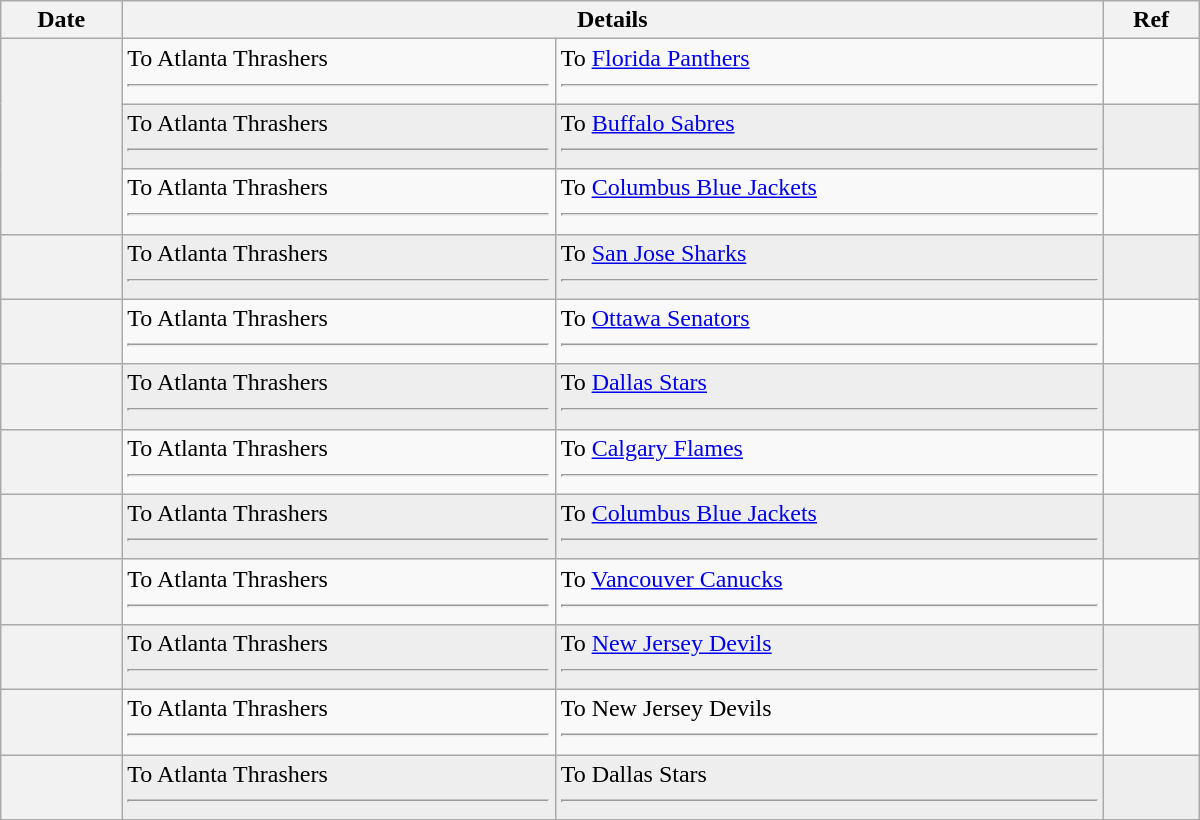<table class="wikitable plainrowheaders" style="width: 50em;">
<tr>
<th scope="col">Date</th>
<th scope="col" colspan="2">Details</th>
<th scope="col">Ref</th>
</tr>
<tr>
<th scope="row" rowspan=3></th>
<td valign="top">To Atlanta Thrashers<hr></td>
<td valign="top">To <a href='#'>Florida Panthers</a><hr></td>
<td></td>
</tr>
<tr bgcolor="#eeeeee">
<td valign="top">To Atlanta Thrashers<hr></td>
<td valign="top">To <a href='#'>Buffalo Sabres</a><hr></td>
<td></td>
</tr>
<tr>
<td valign="top">To Atlanta Thrashers<hr></td>
<td valign="top">To <a href='#'>Columbus Blue Jackets</a><hr></td>
<td></td>
</tr>
<tr bgcolor="#eeeeee">
<th scope="row"></th>
<td valign="top">To Atlanta Thrashers <hr></td>
<td valign="top">To <a href='#'>San Jose Sharks</a> <hr></td>
<td></td>
</tr>
<tr>
<th scope="row"></th>
<td valign="top">To Atlanta Thrashers<hr></td>
<td valign="top">To <a href='#'>Ottawa Senators</a><hr></td>
<td></td>
</tr>
<tr bgcolor="#eeeeee">
<th scope="row"></th>
<td valign="top">To Atlanta Thrashers<hr></td>
<td valign="top">To <a href='#'>Dallas Stars</a><hr></td>
<td></td>
</tr>
<tr>
<th scope="row"></th>
<td valign="top">To Atlanta Thrashers<hr></td>
<td valign="top">To <a href='#'>Calgary Flames</a><hr></td>
<td></td>
</tr>
<tr bgcolor="#eeeeee">
<th scope="row"></th>
<td valign="top">To Atlanta Thrashers<hr></td>
<td valign="top">To <a href='#'>Columbus Blue Jackets</a><hr></td>
<td></td>
</tr>
<tr>
<th scope="row"></th>
<td valign="top">To Atlanta Thrashers<hr></td>
<td valign="top">To <a href='#'>Vancouver Canucks</a><hr></td>
<td></td>
</tr>
<tr bgcolor="#eeeeee">
<th scope="row"></th>
<td valign="top">To Atlanta Thrashers<hr></td>
<td valign="top">To <a href='#'>New Jersey Devils</a><hr></td>
<td></td>
</tr>
<tr>
<th scope="row"></th>
<td valign="top">To Atlanta Thrashers<hr></td>
<td valign="top">To New Jersey Devils<hr></td>
<td></td>
</tr>
<tr bgcolor="#eeeeee">
<th scope="row"></th>
<td valign="top">To Atlanta Thrashers<hr></td>
<td valign="top">To Dallas Stars<hr></td>
<td></td>
</tr>
</table>
